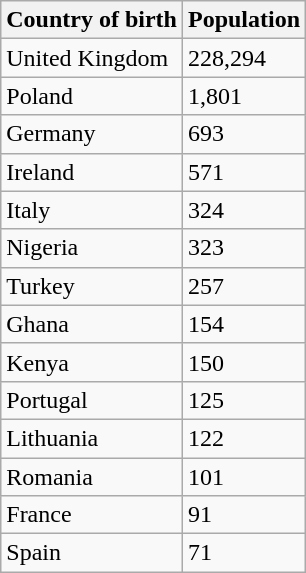<table class="wikitable floatright">
<tr>
<th scope="col">Country of birth</th>
<th scope="col">Population</th>
</tr>
<tr>
<td> United Kingdom</td>
<td>228,294</td>
</tr>
<tr>
<td> Poland</td>
<td>1,801</td>
</tr>
<tr>
<td> Germany</td>
<td>693</td>
</tr>
<tr>
<td> Ireland</td>
<td>571</td>
</tr>
<tr>
<td> Italy</td>
<td>324</td>
</tr>
<tr>
<td> Nigeria</td>
<td>323</td>
</tr>
<tr>
<td> Turkey</td>
<td>257</td>
</tr>
<tr>
<td> Ghana</td>
<td>154</td>
</tr>
<tr>
<td> Kenya</td>
<td>150</td>
</tr>
<tr>
<td> Portugal</td>
<td>125</td>
</tr>
<tr>
<td> Lithuania</td>
<td>122</td>
</tr>
<tr>
<td> Romania</td>
<td>101</td>
</tr>
<tr>
<td> France</td>
<td>91</td>
</tr>
<tr>
<td> Spain</td>
<td>71</td>
</tr>
</table>
